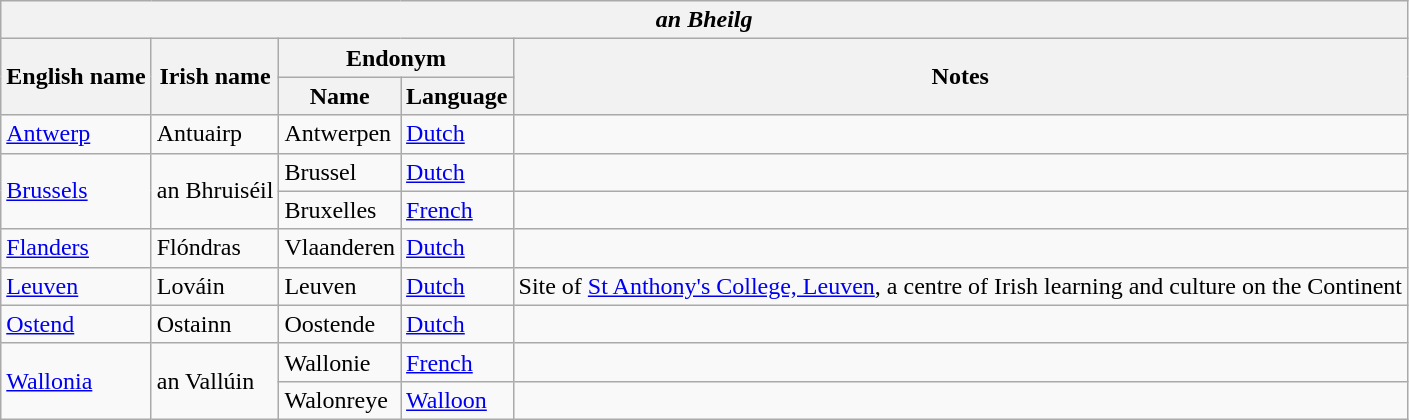<table class="wikitable sortable">
<tr>
<th colspan="5"> <em>an Bheilg</em></th>
</tr>
<tr>
<th rowspan="2">English name</th>
<th rowspan="2">Irish name</th>
<th colspan="2">Endonym</th>
<th rowspan="2">Notes</th>
</tr>
<tr>
<th>Name</th>
<th>Language</th>
</tr>
<tr>
<td><a href='#'>Antwerp</a></td>
<td>Antuairp</td>
<td>Antwerpen</td>
<td><a href='#'>Dutch</a></td>
<td></td>
</tr>
<tr>
<td rowspan="2"><a href='#'>Brussels</a></td>
<td rowspan="2">an Bhruiséil</td>
<td>Brussel</td>
<td><a href='#'>Dutch</a></td>
<td></td>
</tr>
<tr>
<td>Bruxelles</td>
<td><a href='#'>French</a></td>
<td></td>
</tr>
<tr>
<td><a href='#'>Flanders</a></td>
<td>Flóndras</td>
<td>Vlaanderen</td>
<td><a href='#'>Dutch</a></td>
<td></td>
</tr>
<tr>
<td><a href='#'>Leuven</a></td>
<td>Lováin</td>
<td>Leuven</td>
<td><a href='#'>Dutch</a></td>
<td>Site of <a href='#'>St Anthony's College, Leuven</a>, a centre of Irish learning and culture on the Continent</td>
</tr>
<tr>
<td><a href='#'>Ostend</a></td>
<td>Ostainn</td>
<td>Oostende</td>
<td><a href='#'>Dutch</a></td>
<td></td>
</tr>
<tr>
<td rowspan="2"><a href='#'>Wallonia</a></td>
<td rowspan="2">an Vallúin</td>
<td>Wallonie</td>
<td><a href='#'>French</a></td>
<td></td>
</tr>
<tr>
<td>Walonreye</td>
<td><a href='#'>Walloon</a></td>
<td></td>
</tr>
</table>
